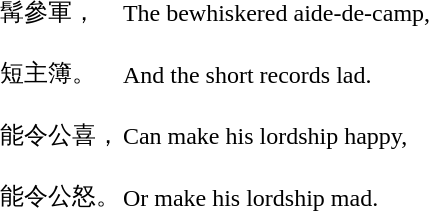<table border="0" cellpadding="0" style="margin:1em auto;">
<tr>
<td style="font-size:100%"><br>髯參軍，</td>
<td><br>The bewhiskered aide-de-camp,</td>
</tr>
<tr>
<td style="font-size:100%"><br>短主簿。</td>
<td><br>And the short records lad.</td>
</tr>
<tr>
<td style="font-size:100%"><br>能令公喜，</td>
<td><br>Can make his lordship happy,</td>
</tr>
<tr>
<td style="font-size:100%"><br>能令公怒。</td>
<td><br>Or make his lordship mad.</td>
</tr>
</table>
